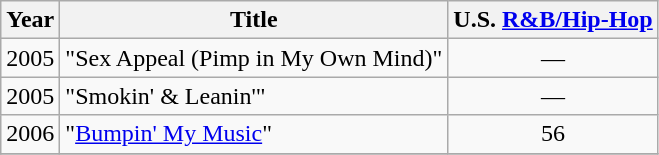<table class="wikitable">
<tr>
<th>Year</th>
<th>Title</th>
<th colspan="4">U.S. <a href='#'>R&B/Hip-Hop</a></th>
</tr>
<tr>
<td>2005</td>
<td>"Sex Appeal (Pimp in My Own Mind)"</td>
<td align=center>—</td>
</tr>
<tr>
<td>2005</td>
<td>"Smokin' & Leanin'"</td>
<td align=center>—</td>
</tr>
<tr>
<td>2006</td>
<td>"<a href='#'>Bumpin' My Music</a>"</td>
<td align=center>56</td>
</tr>
<tr>
</tr>
</table>
